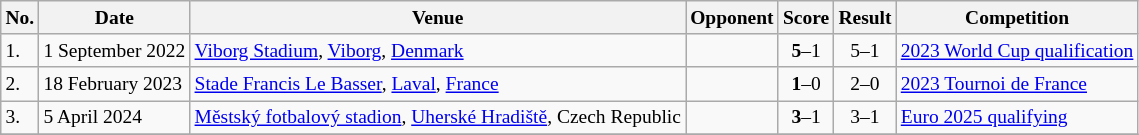<table class="wikitable" style="font-size:13px">
<tr>
<th>No.</th>
<th>Date</th>
<th>Venue</th>
<th>Opponent</th>
<th>Score</th>
<th>Result</th>
<th>Competition</th>
</tr>
<tr>
<td>1.</td>
<td>1 September 2022</td>
<td><a href='#'>Viborg Stadium</a>, <a href='#'>Viborg</a>, <a href='#'>Denmark</a></td>
<td></td>
<td align=center><strong>5</strong>–1</td>
<td align=center>5–1</td>
<td><a href='#'>2023 World Cup qualification</a></td>
</tr>
<tr>
<td>2.</td>
<td>18 February 2023</td>
<td><a href='#'>Stade Francis Le Basser</a>, <a href='#'>Laval</a>, <a href='#'>France</a></td>
<td></td>
<td align=center><strong>1</strong>–0</td>
<td align=center>2–0</td>
<td><a href='#'>2023 Tournoi de France</a></td>
</tr>
<tr>
<td>3.</td>
<td>5 April 2024</td>
<td><a href='#'>Městský fotbalový stadion</a>, <a href='#'>Uherské Hradiště</a>, Czech Republic</td>
<td></td>
<td align=center><strong>3</strong>–1</td>
<td align=center>3–1</td>
<td><a href='#'>Euro 2025 qualifying</a></td>
</tr>
<tr>
</tr>
</table>
